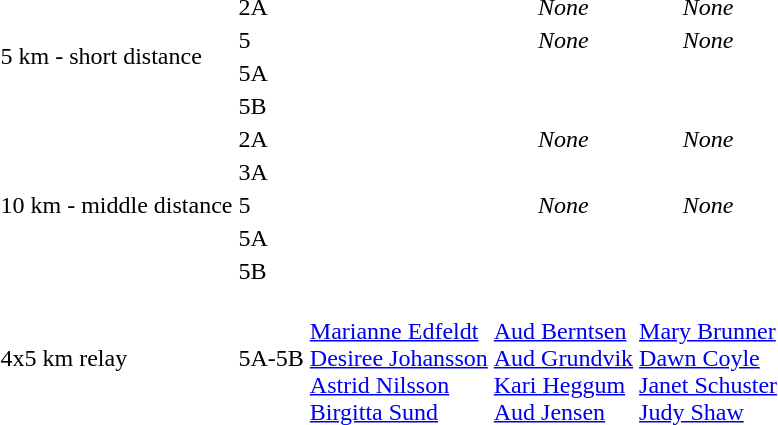<table>
<tr>
<td rowspan="4">5 km - short distance</td>
<td>2A<br></td>
<td></td>
<td align="center"><em>None</em></td>
<td align="center"><em>None</em></td>
</tr>
<tr>
<td>5<br></td>
<td></td>
<td align="center"><em>None</em></td>
<td align="center"><em>None</em></td>
</tr>
<tr>
<td>5A<br></td>
<td></td>
<td></td>
<td></td>
</tr>
<tr>
<td>5B<br></td>
<td></td>
<td></td>
<td></td>
</tr>
<tr>
<td rowspan="5">10 km - middle distance</td>
<td>2A<br></td>
<td></td>
<td align="center"><em>None</em></td>
<td align="center"><em>None</em></td>
</tr>
<tr>
<td>3A<br></td>
<td></td>
<td></td>
<td></td>
</tr>
<tr>
<td>5<br></td>
<td></td>
<td align="center"><em>None</em></td>
<td align="center"><em>None</em></td>
</tr>
<tr>
<td>5A<br></td>
<td></td>
<td></td>
<td></td>
</tr>
<tr>
<td>5B<br></td>
<td></td>
<td></td>
<td></td>
</tr>
<tr>
<td>4x5 km relay</td>
<td>5A-5B<br></td>
<td valign=top> <br> <a href='#'>Marianne Edfeldt</a> <br> <a href='#'>Desiree Johansson</a> <br> <a href='#'>Astrid Nilsson</a> <br> <a href='#'>Birgitta Sund</a></td>
<td valign=top> <br> <a href='#'>Aud Berntsen</a> <br> <a href='#'>Aud Grundvik</a> <br> <a href='#'>Kari Heggum</a> <br> <a href='#'>Aud Jensen</a></td>
<td valign=top> <br> <a href='#'>Mary Brunner</a> <br> <a href='#'>Dawn Coyle</a> <br> <a href='#'>Janet Schuster</a> <br> <a href='#'>Judy Shaw</a></td>
</tr>
</table>
